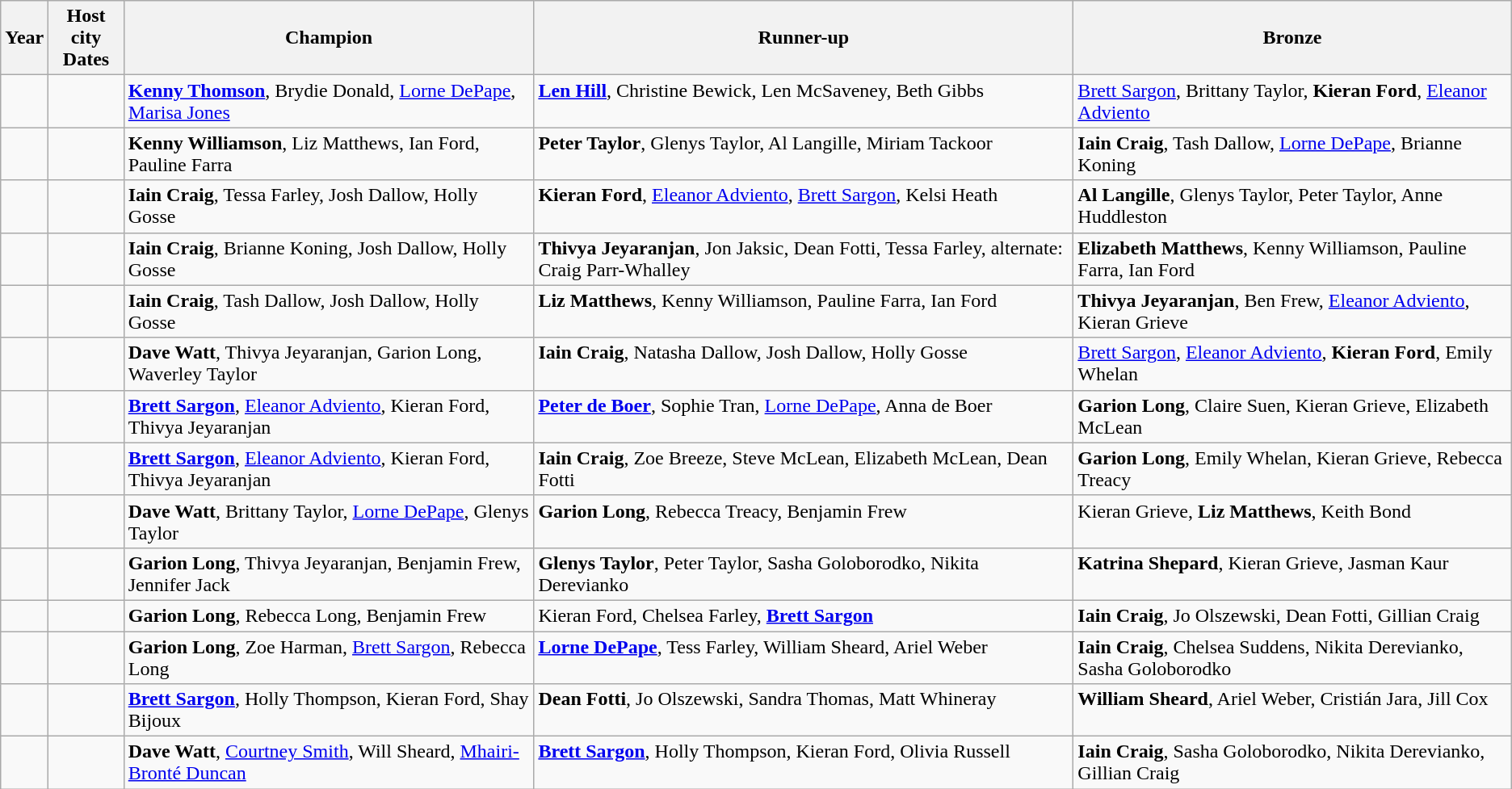<table class="wikitable">
<tr>
<th>Year</th>
<th>Host city<br>Dates</th>
<th>Champion</th>
<th>Runner-up</th>
<th>Bronze</th>
</tr>
<tr valign="top">
<td></td>
<td></td>
<td><strong><a href='#'>Kenny Thomson</a></strong>, Brydie Donald, <a href='#'>Lorne DePape</a>, <a href='#'>Marisa Jones</a></td>
<td><strong><a href='#'>Len Hill</a></strong>, Christine Bewick, Len McSaveney, Beth Gibbs</td>
<td><a href='#'>Brett Sargon</a>, Brittany Taylor, <strong>Kieran Ford</strong>, <a href='#'>Eleanor Adviento</a></td>
</tr>
<tr valign="top">
<td></td>
<td></td>
<td><strong>Kenny Williamson</strong>, Liz Matthews, Ian Ford, Pauline Farra</td>
<td><strong>Peter Taylor</strong>, Glenys Taylor, Al Langille, Miriam Tackoor</td>
<td><strong>Iain Craig</strong>, Tash Dallow, <a href='#'>Lorne DePape</a>, Brianne Koning</td>
</tr>
<tr valign="top">
<td></td>
<td></td>
<td><strong>Iain Craig</strong>, Tessa Farley, Josh Dallow, Holly Gosse</td>
<td><strong>Kieran Ford</strong>, <a href='#'>Eleanor Adviento</a>, <a href='#'>Brett Sargon</a>, Kelsi Heath</td>
<td><strong>Al Langille</strong>, Glenys Taylor, Peter Taylor, Anne Huddleston</td>
</tr>
<tr valign="top">
<td></td>
<td></td>
<td><strong>Iain Craig</strong>, Brianne Koning, Josh Dallow, Holly Gosse</td>
<td><strong>Thivya Jeyaranjan</strong>, Jon Jaksic, Dean Fotti, Tessa Farley, alternate: Craig Parr-Whalley</td>
<td><strong>Elizabeth Matthews</strong>, Kenny Williamson, Pauline Farra, Ian Ford</td>
</tr>
<tr valign="top">
<td></td>
<td></td>
<td><strong>Iain Craig</strong>, Tash Dallow, Josh Dallow, Holly Gosse</td>
<td><strong>Liz Matthews</strong>, Kenny Williamson, Pauline Farra, Ian Ford</td>
<td><strong>Thivya Jeyaranjan</strong>, Ben Frew, <a href='#'>Eleanor Adviento</a>, Kieran Grieve</td>
</tr>
<tr valign="top">
<td></td>
<td></td>
<td><strong>Dave Watt</strong>, Thivya Jeyaranjan, Garion Long, Waverley Taylor</td>
<td><strong>Iain Craig</strong>, Natasha Dallow, Josh Dallow, Holly Gosse</td>
<td><a href='#'>Brett Sargon</a>, <a href='#'>Eleanor Adviento</a>, <strong>Kieran Ford</strong>, Emily Whelan</td>
</tr>
<tr valign="top">
<td></td>
<td></td>
<td><strong><a href='#'>Brett Sargon</a></strong>, <a href='#'>Eleanor Adviento</a>, Kieran Ford, Thivya Jeyaranjan</td>
<td><strong><a href='#'>Peter de Boer</a></strong>, Sophie Tran, <a href='#'>Lorne DePape</a>, Anna de Boer</td>
<td><strong>Garion Long</strong>, Claire Suen, Kieran Grieve, Elizabeth McLean</td>
</tr>
<tr valign="top">
<td></td>
<td></td>
<td><strong><a href='#'>Brett Sargon</a></strong>, <a href='#'>Eleanor Adviento</a>, Kieran Ford, Thivya Jeyaranjan</td>
<td><strong>Iain Craig</strong>, Zoe Breeze, Steve McLean, Elizabeth McLean, Dean Fotti</td>
<td><strong>Garion Long</strong>, Emily Whelan, Kieran Grieve, Rebecca Treacy</td>
</tr>
<tr valign="top">
<td></td>
<td></td>
<td><strong>Dave Watt</strong>, Brittany Taylor, <a href='#'>Lorne DePape</a>, Glenys Taylor</td>
<td><strong>Garion Long</strong>, Rebecca Treacy, Benjamin Frew</td>
<td>Kieran Grieve, <strong>Liz Matthews</strong>, Keith Bond</td>
</tr>
<tr valign="top">
<td></td>
<td></td>
<td><strong>Garion Long</strong>, Thivya Jeyaranjan, Benjamin Frew, Jennifer Jack</td>
<td><strong>Glenys Taylor</strong>, Peter Taylor, Sasha Goloborodko, Nikita Derevianko</td>
<td><strong>Katrina Shepard</strong>, Kieran Grieve, Jasman Kaur</td>
</tr>
<tr valign="top">
<td></td>
<td></td>
<td><strong>Garion Long</strong>, Rebecca Long, Benjamin Frew</td>
<td>Kieran Ford, Chelsea Farley, <strong><a href='#'>Brett Sargon</a></strong></td>
<td><strong>Iain Craig</strong>, Jo Olszewski, Dean Fotti, Gillian Craig</td>
</tr>
<tr valign="top">
<td></td>
<td></td>
<td><strong>Garion Long</strong>, Zoe Harman, <a href='#'>Brett Sargon</a>, Rebecca Long</td>
<td><strong><a href='#'>Lorne DePape</a></strong>, Tess Farley, William Sheard, Ariel Weber</td>
<td><strong>Iain Craig</strong>, Chelsea Suddens, Nikita Derevianko, Sasha Goloborodko</td>
</tr>
<tr valign="top">
<td></td>
<td></td>
<td><strong><a href='#'>Brett Sargon</a></strong>, Holly Thompson, Kieran Ford, Shay Bijoux</td>
<td><strong>Dean Fotti</strong>, Jo Olszewski, Sandra Thomas, Matt Whineray</td>
<td><strong>William Sheard</strong>, Ariel Weber, Cristián Jara, Jill Cox</td>
</tr>
<tr valign="top">
<td></td>
<td></td>
<td><strong>Dave Watt</strong>, <a href='#'>Courtney Smith</a>, Will Sheard, <a href='#'>Mhairi-Bronté Duncan</a></td>
<td><strong><a href='#'>Brett Sargon</a></strong>, Holly Thompson, Kieran Ford, Olivia Russell</td>
<td><strong>Iain Craig</strong>, Sasha Goloborodko, Nikita Derevianko, Gillian Craig</td>
</tr>
</table>
